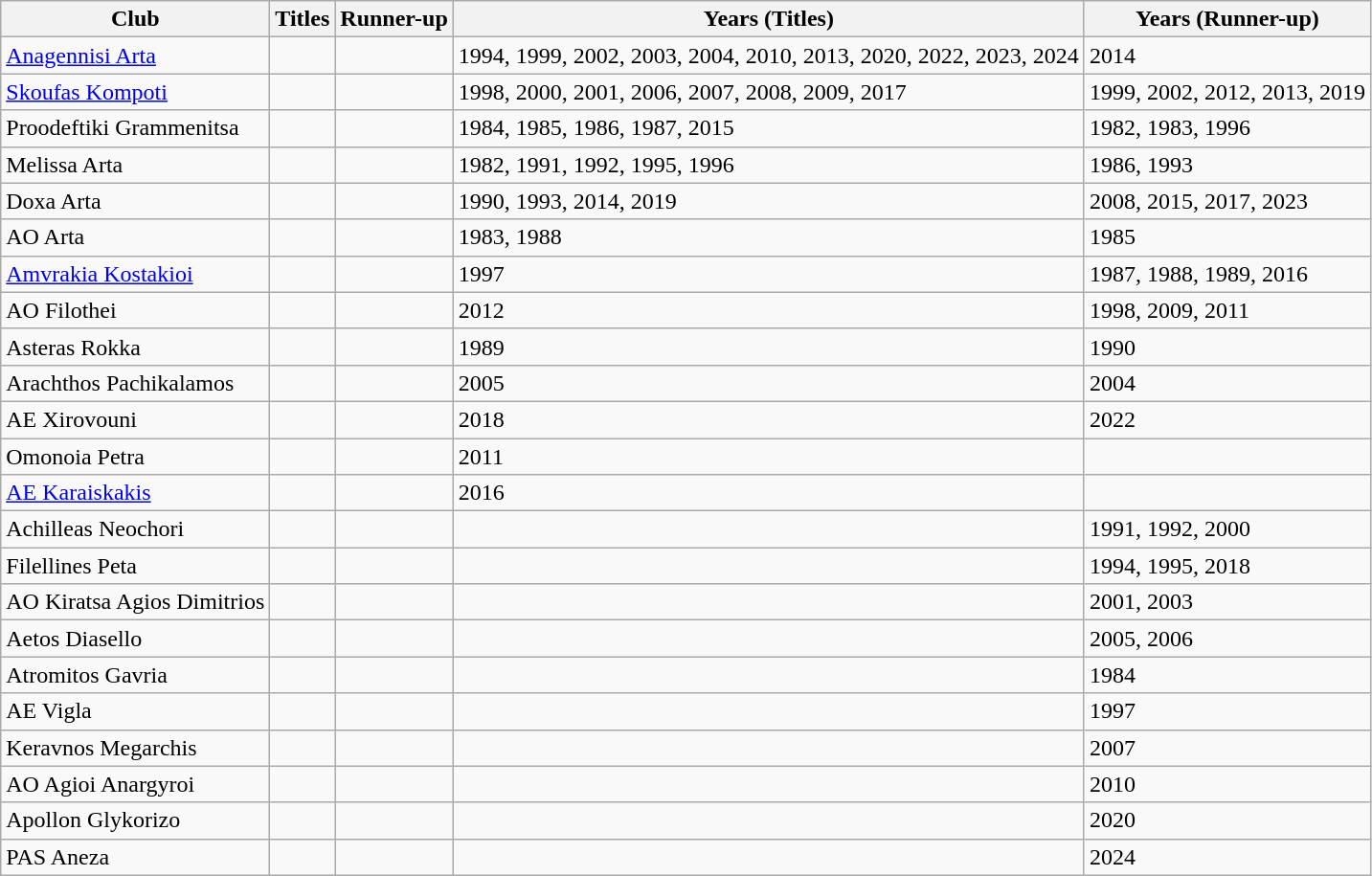<table class="wikitable">
<tr>
<th>Club</th>
<th>Titles</th>
<th>Runner-up</th>
<th>Years (Titles)</th>
<th>Years (Runner-up)</th>
</tr>
<tr>
<td><a href='#'>Anagennisi Arta</a></td>
<td></td>
<td></td>
<td>1994, 1999, 2002, 2003, 2004, 2010, 2013, 2020, 2022, 2023, 2024</td>
<td>2014</td>
</tr>
<tr>
<td><a href='#'>Skoufas Kompoti</a></td>
<td></td>
<td></td>
<td>1998, 2000, 2001, 2006, 2007, 2008, 2009, 2017</td>
<td>1999, 2002, 2012, 2013, 2019</td>
</tr>
<tr>
<td>Proodeftiki Grammenitsa</td>
<td></td>
<td></td>
<td>1984, 1985, 1986, 1987, 2015</td>
<td>1982, 1983, 1996</td>
</tr>
<tr>
<td>Melissa Arta</td>
<td></td>
<td></td>
<td>1982, 1991, 1992, 1995, 1996</td>
<td>1986, 1993</td>
</tr>
<tr>
<td>Doxa Arta</td>
<td></td>
<td></td>
<td>1990, 1993, 2014, 2019</td>
<td>2008, 2015, 2017, 2023</td>
</tr>
<tr>
<td>AO Arta</td>
<td></td>
<td></td>
<td>1983, 1988</td>
<td>1985</td>
</tr>
<tr>
<td><a href='#'>Amvrakia Kostakioi</a></td>
<td></td>
<td></td>
<td>1997</td>
<td>1987, 1988, 1989, 2016</td>
</tr>
<tr>
<td>AO Filothei</td>
<td></td>
<td></td>
<td>2012</td>
<td>1998, 2009, 2011</td>
</tr>
<tr>
<td>Asteras Rokka</td>
<td></td>
<td></td>
<td>1989</td>
<td>1990</td>
</tr>
<tr>
<td>Arachthos Pachikalamos</td>
<td></td>
<td></td>
<td>2005</td>
<td>2004</td>
</tr>
<tr>
<td>AE Xirovouni</td>
<td></td>
<td></td>
<td>2018</td>
<td>2022</td>
</tr>
<tr>
<td>Omonoia Petra</td>
<td></td>
<td></td>
<td>2011</td>
<td></td>
</tr>
<tr>
<td><a href='#'>AE Karaiskakis</a></td>
<td></td>
<td></td>
<td>2016</td>
<td></td>
</tr>
<tr>
<td>Achilleas Neochori</td>
<td></td>
<td></td>
<td></td>
<td>1991, 1992, 2000</td>
</tr>
<tr>
<td>Filellines Peta</td>
<td></td>
<td></td>
<td></td>
<td>1994, 1995, 2018</td>
</tr>
<tr>
<td>AO Kiratsa Agios Dimitrios</td>
<td></td>
<td></td>
<td></td>
<td>2001, 2003</td>
</tr>
<tr>
<td>Aetos Diasello</td>
<td></td>
<td></td>
<td></td>
<td>2005, 2006</td>
</tr>
<tr>
<td>Atromitos Gavria</td>
<td></td>
<td></td>
<td></td>
<td>1984</td>
</tr>
<tr>
<td>AE Vigla</td>
<td></td>
<td></td>
<td></td>
<td>1997</td>
</tr>
<tr>
<td>Keravnos Megarchis</td>
<td></td>
<td></td>
<td></td>
<td>2007</td>
</tr>
<tr>
<td>AO Agioi Anargyroi</td>
<td></td>
<td></td>
<td></td>
<td>2010</td>
</tr>
<tr>
<td>Apollon Glykorizo</td>
<td></td>
<td></td>
<td></td>
<td>2020</td>
</tr>
<tr>
<td>PAS Aneza</td>
<td></td>
<td></td>
<td></td>
<td>2024</td>
</tr>
</table>
